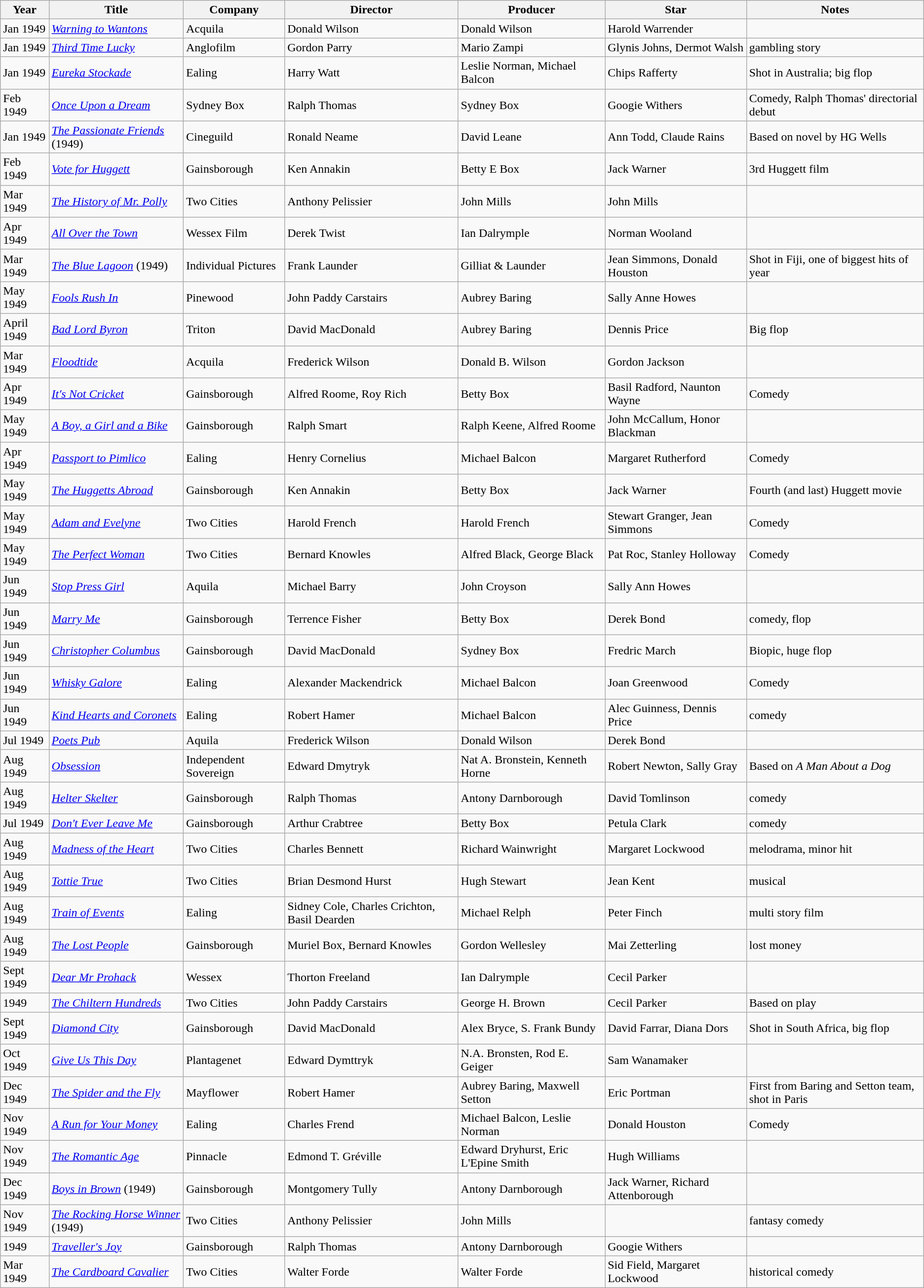<table class="wikitable sortable">
<tr>
<th>Year</th>
<th>Title</th>
<th>Company</th>
<th>Director</th>
<th>Producer</th>
<th>Star</th>
<th>Notes</th>
</tr>
<tr>
<td>Jan 1949</td>
<td><em><a href='#'>Warning to Wantons</a></em></td>
<td>Acquila</td>
<td>Donald Wilson</td>
<td>Donald Wilson</td>
<td>Harold Warrender</td>
<td></td>
</tr>
<tr>
<td>Jan 1949</td>
<td><em><a href='#'>Third Time Lucky</a></em></td>
<td>Anglofilm</td>
<td>Gordon Parry</td>
<td>Mario Zampi</td>
<td>Glynis Johns, Dermot Walsh</td>
<td>gambling story</td>
</tr>
<tr>
<td>Jan 1949</td>
<td><em><a href='#'>Eureka Stockade</a></em></td>
<td>Ealing</td>
<td>Harry Watt</td>
<td>Leslie Norman, Michael Balcon</td>
<td>Chips Rafferty</td>
<td>Shot in Australia; big flop</td>
</tr>
<tr>
<td>Feb 1949</td>
<td><em><a href='#'>Once Upon a Dream</a></em></td>
<td>Sydney Box</td>
<td>Ralph Thomas</td>
<td>Sydney Box</td>
<td>Googie Withers</td>
<td>Comedy, Ralph Thomas' directorial debut</td>
</tr>
<tr>
<td>Jan 1949</td>
<td><em><a href='#'>The Passionate Friends</a></em> (1949)</td>
<td>Cineguild</td>
<td>Ronald Neame</td>
<td>David Leane</td>
<td>Ann Todd, Claude Rains</td>
<td>Based on novel by HG Wells</td>
</tr>
<tr>
<td>Feb 1949</td>
<td><em><a href='#'>Vote for Huggett</a></em></td>
<td>Gainsborough</td>
<td>Ken Annakin</td>
<td>Betty E Box</td>
<td>Jack Warner</td>
<td>3rd Huggett film</td>
</tr>
<tr>
<td>Mar 1949</td>
<td><em><a href='#'>The History of Mr. Polly</a></em></td>
<td>Two Cities</td>
<td>Anthony Pelissier</td>
<td>John Mills</td>
<td>John Mills</td>
<td></td>
</tr>
<tr>
<td>Apr 1949</td>
<td><em><a href='#'>All Over the Town</a></em></td>
<td>Wessex Film</td>
<td>Derek Twist</td>
<td>Ian Dalrymple</td>
<td>Norman Wooland</td>
<td></td>
</tr>
<tr>
<td>Mar 1949</td>
<td><em><a href='#'>The Blue Lagoon</a></em> (1949)</td>
<td>Individual Pictures</td>
<td>Frank Launder</td>
<td>Gilliat & Launder</td>
<td>Jean Simmons, Donald Houston</td>
<td>Shot in Fiji, one of biggest hits of year</td>
</tr>
<tr>
<td>May 1949</td>
<td><em><a href='#'>Fools Rush In</a></em></td>
<td>Pinewood</td>
<td>John Paddy Carstairs</td>
<td>Aubrey Baring</td>
<td>Sally Anne Howes</td>
<td></td>
</tr>
<tr>
<td>April 1949</td>
<td><em><a href='#'>Bad Lord Byron</a></em></td>
<td>Triton</td>
<td>David MacDonald</td>
<td>Aubrey Baring</td>
<td>Dennis Price</td>
<td>Big flop</td>
</tr>
<tr>
<td>Mar 1949</td>
<td><em><a href='#'>Floodtide</a></em></td>
<td>Acquila</td>
<td>Frederick Wilson</td>
<td>Donald B. Wilson</td>
<td>Gordon Jackson</td>
<td></td>
</tr>
<tr>
<td>Apr 1949</td>
<td><em><a href='#'>It's Not Cricket</a></em></td>
<td>Gainsborough</td>
<td>Alfred Roome, Roy Rich</td>
<td>Betty Box</td>
<td>Basil Radford, Naunton Wayne</td>
<td>Comedy</td>
</tr>
<tr>
<td>May 1949</td>
<td><em><a href='#'>A Boy, a Girl and a Bike</a></em></td>
<td>Gainsborough</td>
<td>Ralph Smart</td>
<td>Ralph Keene, Alfred Roome</td>
<td>John McCallum, Honor Blackman</td>
<td></td>
</tr>
<tr>
<td>Apr 1949</td>
<td><em><a href='#'>Passport to Pimlico</a></em></td>
<td>Ealing</td>
<td>Henry Cornelius</td>
<td>Michael Balcon</td>
<td>Margaret Rutherford</td>
<td>Comedy</td>
</tr>
<tr>
<td>May 1949</td>
<td><em><a href='#'>The Huggetts Abroad</a></em></td>
<td>Gainsborough</td>
<td>Ken Annakin</td>
<td>Betty Box</td>
<td>Jack Warner</td>
<td>Fourth (and last) Huggett movie</td>
</tr>
<tr>
<td>May 1949</td>
<td><em><a href='#'>Adam and Evelyne</a></em></td>
<td>Two Cities</td>
<td>Harold French</td>
<td>Harold French</td>
<td>Stewart Granger, Jean Simmons</td>
<td>Comedy</td>
</tr>
<tr>
<td>May 1949</td>
<td><em><a href='#'>The Perfect Woman</a></em></td>
<td>Two Cities</td>
<td>Bernard Knowles</td>
<td>Alfred Black, George Black</td>
<td>Pat Roc, Stanley Holloway</td>
<td>Comedy</td>
</tr>
<tr>
<td>Jun 1949</td>
<td><em><a href='#'>Stop Press Girl</a></em></td>
<td>Aquila</td>
<td>Michael Barry</td>
<td>John Croyson</td>
<td>Sally Ann Howes</td>
<td></td>
</tr>
<tr>
<td>Jun 1949</td>
<td><em><a href='#'>Marry Me</a></em></td>
<td>Gainsborough</td>
<td>Terrence Fisher</td>
<td>Betty Box</td>
<td>Derek Bond</td>
<td>comedy, flop</td>
</tr>
<tr>
<td>Jun 1949</td>
<td><em><a href='#'>Christopher Columbus</a></em></td>
<td>Gainsborough</td>
<td>David MacDonald</td>
<td>Sydney Box</td>
<td>Fredric March</td>
<td>Biopic, huge flop</td>
</tr>
<tr>
<td>Jun 1949</td>
<td><em><a href='#'>Whisky Galore</a></em></td>
<td>Ealing</td>
<td>Alexander Mackendrick</td>
<td>Michael Balcon</td>
<td>Joan Greenwood</td>
<td>Comedy</td>
</tr>
<tr>
<td>Jun 1949</td>
<td><em><a href='#'>Kind Hearts and Coronets</a></em></td>
<td>Ealing</td>
<td>Robert Hamer</td>
<td>Michael Balcon</td>
<td>Alec Guinness, Dennis Price</td>
<td>comedy</td>
</tr>
<tr>
<td>Jul 1949</td>
<td><em><a href='#'>Poets Pub</a></em></td>
<td>Aquila</td>
<td>Frederick Wilson</td>
<td>Donald Wilson</td>
<td>Derek Bond</td>
<td></td>
</tr>
<tr>
<td>Aug 1949</td>
<td><em><a href='#'>Obsession</a></em></td>
<td>Independent Sovereign</td>
<td>Edward Dmytryk</td>
<td>Nat A. Bronstein, Kenneth Horne</td>
<td>Robert Newton, Sally Gray</td>
<td>Based on <em>A Man About a Dog</em></td>
</tr>
<tr>
<td>Aug 1949</td>
<td><em><a href='#'>Helter Skelter</a></em></td>
<td>Gainsborough</td>
<td>Ralph Thomas</td>
<td>Antony Darnborough</td>
<td>David Tomlinson</td>
<td>comedy</td>
</tr>
<tr>
<td>Jul 1949</td>
<td><em><a href='#'>Don't Ever Leave Me</a></em></td>
<td>Gainsborough</td>
<td>Arthur Crabtree</td>
<td>Betty Box</td>
<td>Petula Clark</td>
<td>comedy</td>
</tr>
<tr>
<td>Aug 1949</td>
<td><em><a href='#'>Madness of the Heart</a></em></td>
<td>Two Cities</td>
<td>Charles Bennett</td>
<td>Richard Wainwright</td>
<td>Margaret Lockwood</td>
<td>melodrama, minor hit</td>
</tr>
<tr>
<td>Aug 1949</td>
<td><em><a href='#'>Tottie True</a></em></td>
<td>Two Cities</td>
<td>Brian Desmond Hurst</td>
<td>Hugh Stewart</td>
<td>Jean Kent</td>
<td>musical</td>
</tr>
<tr>
<td>Aug 1949</td>
<td><em><a href='#'>Train of Events</a></em></td>
<td>Ealing</td>
<td>Sidney Cole, Charles Crichton, Basil Dearden</td>
<td>Michael Relph</td>
<td>Peter Finch</td>
<td>multi story film</td>
</tr>
<tr>
<td>Aug 1949</td>
<td><em><a href='#'>The Lost People</a></em></td>
<td>Gainsborough</td>
<td>Muriel Box, Bernard Knowles</td>
<td>Gordon Wellesley</td>
<td>Mai Zetterling</td>
<td>lost money</td>
</tr>
<tr>
<td>Sept 1949</td>
<td><em><a href='#'>Dear Mr Prohack</a></em></td>
<td>Wessex</td>
<td>Thorton Freeland</td>
<td>Ian Dalrymple</td>
<td>Cecil Parker</td>
<td></td>
</tr>
<tr>
<td>1949</td>
<td><em><a href='#'>The Chiltern Hundreds</a></em></td>
<td>Two Cities</td>
<td>John Paddy Carstairs</td>
<td>George H. Brown</td>
<td>Cecil Parker</td>
<td>Based on play</td>
</tr>
<tr>
<td>Sept 1949</td>
<td><em><a href='#'>Diamond City</a></em></td>
<td>Gainsborough</td>
<td>David MacDonald</td>
<td>Alex Bryce, S. Frank Bundy</td>
<td>David Farrar, Diana Dors</td>
<td>Shot in South Africa, big flop</td>
</tr>
<tr>
<td>Oct 1949</td>
<td><em><a href='#'>Give Us This Day</a></em></td>
<td>Plantagenet</td>
<td>Edward Dymttryk</td>
<td>N.A. Bronsten, Rod E. Geiger</td>
<td>Sam Wanamaker</td>
<td></td>
</tr>
<tr>
<td>Dec 1949</td>
<td><em><a href='#'>The Spider and the Fly</a></em></td>
<td>Mayflower</td>
<td>Robert Hamer</td>
<td>Aubrey Baring, Maxwell Setton</td>
<td>Eric Portman</td>
<td>First from Baring and Setton team, shot in Paris</td>
</tr>
<tr>
<td>Nov 1949</td>
<td><em><a href='#'>A Run for Your Money</a></em></td>
<td>Ealing</td>
<td>Charles Frend</td>
<td>Michael Balcon, Leslie Norman</td>
<td>Donald Houston</td>
<td>Comedy</td>
</tr>
<tr>
<td>Nov 1949</td>
<td><em><a href='#'>The Romantic Age</a></em></td>
<td>Pinnacle</td>
<td>Edmond T. Gréville</td>
<td>Edward Dryhurst, Eric L'Epine Smith</td>
<td>Hugh Williams</td>
<td></td>
</tr>
<tr>
<td>Dec 1949</td>
<td><em><a href='#'>Boys in Brown</a></em> (1949)</td>
<td>Gainsborough</td>
<td>Montgomery Tully</td>
<td>Antony Darnborough</td>
<td>Jack Warner, Richard Attenborough</td>
<td></td>
</tr>
<tr>
<td>Nov 1949</td>
<td><em><a href='#'>The Rocking Horse Winner</a></em> (1949)</td>
<td>Two Cities</td>
<td>Anthony Pelissier</td>
<td>John Mills</td>
<td></td>
<td>fantasy comedy</td>
</tr>
<tr>
<td>1949</td>
<td><em><a href='#'>Traveller's Joy</a></em></td>
<td>Gainsborough</td>
<td>Ralph Thomas</td>
<td>Antony Darnborough</td>
<td>Googie Withers</td>
<td></td>
</tr>
<tr>
<td>Mar 1949</td>
<td><em><a href='#'>The Cardboard Cavalier</a></em></td>
<td>Two Cities</td>
<td>Walter Forde</td>
<td>Walter Forde</td>
<td>Sid Field, Margaret Lockwood</td>
<td>historical comedy</td>
</tr>
</table>
